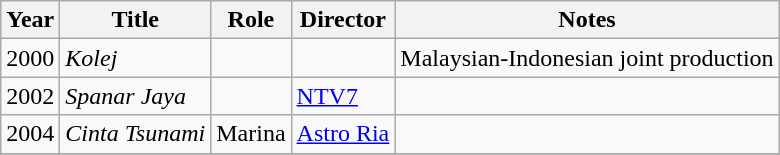<table class="wikitable">
<tr>
<th>Year</th>
<th>Title</th>
<th>Role</th>
<th>Director</th>
<th>Notes</th>
</tr>
<tr>
<td>2000</td>
<td><em>Kolej</em></td>
<td></td>
<td></td>
<td>Malaysian-Indonesian joint production</td>
</tr>
<tr>
<td>2002</td>
<td><em>Spanar Jaya</em></td>
<td></td>
<td><a href='#'>NTV7</a></td>
<td></td>
</tr>
<tr>
<td>2004</td>
<td><em>Cinta Tsunami</em></td>
<td>Marina</td>
<td><a href='#'>Astro Ria</a></td>
<td></td>
</tr>
<tr>
</tr>
</table>
